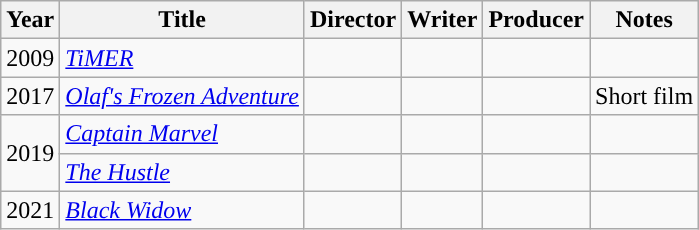<table class="wikitable">
<tr>
<th>Year</th>
<th>Title</th>
<th>Director</th>
<th>Writer</th>
<th>Producer</th>
<th>Notes</th>
</tr>
<tr>
<td>2009</td>
<td><em><a href='#'>TiMER</a></em></td>
<td></td>
<td></td>
<td></td>
<td></td>
</tr>
<tr>
<td>2017</td>
<td><em><a href='#'>Olaf's Frozen Adventure</a></em></td>
<td></td>
<td></td>
<td></td>
<td>Short film</td>
</tr>
<tr>
<td rowspan="2">2019</td>
<td><em><a href='#'>Captain Marvel</a></em></td>
<td></td>
<td></td>
<td></td>
<td></td>
</tr>
<tr>
<td><em><a href='#'>The Hustle</a></em></td>
<td></td>
<td></td>
<td></td>
<td></td>
</tr>
<tr>
<td>2021</td>
<td><em><a href='#'>Black Widow</a></em></td>
<td></td>
<td></td>
<td></td>
<td></td>
</tr>
</table>
